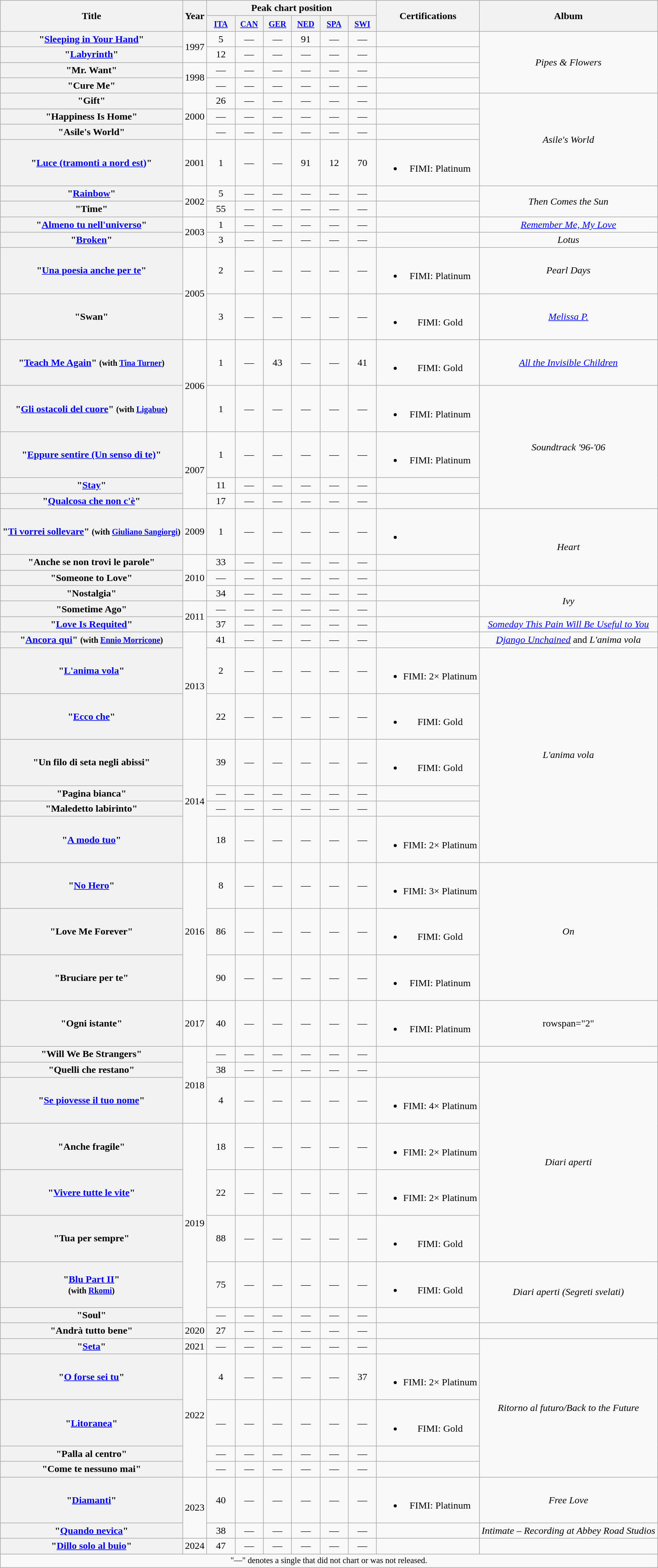<table class="wikitable plainrowheaders" style="text-align:center;">
<tr>
<th rowspan="2">Title</th>
<th rowspan="2">Year</th>
<th colspan="6">Peak chart position</th>
<th rowspan="2">Certifications</th>
<th rowspan="2">Album</th>
</tr>
<tr>
<th width="39"><small><a href='#'>ITA</a></small><br></th>
<th width="39"><small><a href='#'>CAN</a></small></th>
<th width="39"><small><a href='#'>GER</a></small></th>
<th width="39"><small><a href='#'>NED</a></small></th>
<th width="39"><small><a href='#'>SPA</a></small></th>
<th width="39"><small><a href='#'>SWI</a></small></th>
</tr>
<tr>
<th scope="row">"<a href='#'>Sleeping in Your Hand</a>"</th>
<td rowspan="2">1997</td>
<td>5</td>
<td>—</td>
<td>—</td>
<td>91</td>
<td>—</td>
<td>—</td>
<td></td>
<td rowspan="4"><em>Pipes & Flowers</em></td>
</tr>
<tr>
<th scope="row">"<a href='#'>Labyrinth</a>"</th>
<td>12</td>
<td>—</td>
<td>—</td>
<td>—</td>
<td>—</td>
<td>—</td>
<td></td>
</tr>
<tr>
<th scope="row">"Mr. Want"</th>
<td rowspan="2">1998</td>
<td>—</td>
<td>—</td>
<td>—</td>
<td>—</td>
<td>—</td>
<td>—</td>
<td></td>
</tr>
<tr>
<th scope="row">"Cure Me"</th>
<td>—</td>
<td>—</td>
<td>—</td>
<td>—</td>
<td>—</td>
<td>—</td>
<td></td>
</tr>
<tr>
<th scope="row">"Gift"</th>
<td rowspan="3">2000</td>
<td>26</td>
<td>—</td>
<td>—</td>
<td>—</td>
<td>—</td>
<td>—</td>
<td></td>
<td rowspan="4"><em>Asile's World</em></td>
</tr>
<tr>
<th scope="row">"Happiness Is Home"</th>
<td>—</td>
<td>—</td>
<td>—</td>
<td>—</td>
<td>—</td>
<td>—</td>
<td></td>
</tr>
<tr>
<th scope="row">"Asile's World"</th>
<td>—</td>
<td>—</td>
<td>—</td>
<td>—</td>
<td>—</td>
<td>—</td>
<td></td>
</tr>
<tr>
<th scope="row">"<a href='#'>Luce (tramonti a nord est)</a>"</th>
<td>2001</td>
<td>1</td>
<td>—</td>
<td>—</td>
<td>91</td>
<td>12</td>
<td>70</td>
<td><br><ul><li>FIMI: Platinum</li></ul></td>
</tr>
<tr>
<th scope="row">"<a href='#'>Rainbow</a>"</th>
<td rowspan="2">2002</td>
<td>5</td>
<td>—</td>
<td>—</td>
<td>—</td>
<td>—</td>
<td>—</td>
<td></td>
<td rowspan="2"><em>Then Comes the Sun</em></td>
</tr>
<tr>
<th scope="row">"Time"</th>
<td>55</td>
<td>—</td>
<td>—</td>
<td>—</td>
<td>—</td>
<td>—</td>
<td></td>
</tr>
<tr>
<th scope="row">"<a href='#'>Almeno tu nell'universo</a>"</th>
<td rowspan="2">2003</td>
<td>1</td>
<td>—</td>
<td>—</td>
<td>—</td>
<td>—</td>
<td>—</td>
<td></td>
<td><em><a href='#'>Remember Me, My Love</a></em></td>
</tr>
<tr>
<th scope="row">"<a href='#'>Broken</a>"</th>
<td>3</td>
<td>—</td>
<td>—</td>
<td>—</td>
<td>—</td>
<td>—</td>
<td></td>
<td><em>Lotus</em></td>
</tr>
<tr>
<th scope="row">"<a href='#'>Una poesia anche per te</a>"</th>
<td rowspan="2">2005</td>
<td>2</td>
<td>—</td>
<td>—</td>
<td>—</td>
<td>—</td>
<td>—</td>
<td><br><ul><li>FIMI: Platinum</li></ul></td>
<td><em>Pearl Days</em></td>
</tr>
<tr>
<th scope="row">"Swan"</th>
<td>3</td>
<td>—</td>
<td>—</td>
<td>—</td>
<td>—</td>
<td>—</td>
<td><br><ul><li>FIMI: Gold</li></ul></td>
<td><em><a href='#'>Melissa P.</a></em></td>
</tr>
<tr>
<th scope="row">"<a href='#'>Teach Me Again</a>" <small>(with <a href='#'>Tina Turner</a>)</small></th>
<td rowspan="2">2006</td>
<td>1</td>
<td>—</td>
<td>43</td>
<td>—</td>
<td>—</td>
<td>41</td>
<td><br><ul><li>FIMI: Gold</li></ul></td>
<td><em><a href='#'>All the Invisible Children</a></em></td>
</tr>
<tr>
<th scope="row">"<a href='#'>Gli ostacoli del cuore</a>" <small>(with <a href='#'>Ligabue</a>)</small></th>
<td>1</td>
<td>—</td>
<td>—</td>
<td>—</td>
<td>—</td>
<td>—</td>
<td><br><ul><li>FIMI: Platinum</li></ul></td>
<td rowspan="4"><em>Soundtrack '96-'06</em></td>
</tr>
<tr>
<th scope="row">"<a href='#'>Eppure sentire (Un senso di te)</a>"</th>
<td rowspan="3">2007</td>
<td>1</td>
<td>—</td>
<td>—</td>
<td>—</td>
<td>—</td>
<td>—</td>
<td><br><ul><li>FIMI: Platinum</li></ul></td>
</tr>
<tr>
<th scope="row">"<a href='#'>Stay</a>"</th>
<td>11</td>
<td>—</td>
<td>—</td>
<td>—</td>
<td>—</td>
<td>—</td>
<td></td>
</tr>
<tr>
<th scope="row">"<a href='#'>Qualcosa che non c'è</a>"</th>
<td>17</td>
<td>—</td>
<td>—</td>
<td>—</td>
<td>—</td>
<td>—</td>
<td></td>
</tr>
<tr>
<th scope="row">"<a href='#'>Ti vorrei sollevare</a>" <small>(with <a href='#'>Giuliano Sangiorgi</a>)</small></th>
<td>2009</td>
<td>1</td>
<td>—</td>
<td>—</td>
<td>—</td>
<td>—</td>
<td>—</td>
<td><br><ul><li></li></ul></td>
<td rowspan="3"><em>Heart</em></td>
</tr>
<tr>
<th scope="row">"Anche se non trovi le parole"</th>
<td rowspan="3">2010</td>
<td>33</td>
<td>—</td>
<td>—</td>
<td>—</td>
<td>—</td>
<td>—</td>
<td></td>
</tr>
<tr>
<th scope="row">"Someone to Love"</th>
<td>—</td>
<td>—</td>
<td>—</td>
<td>—</td>
<td>—</td>
<td>—</td>
<td></td>
</tr>
<tr>
<th scope="row">"Nostalgia"</th>
<td>34</td>
<td>—</td>
<td>—</td>
<td>—</td>
<td>—</td>
<td>—</td>
<td></td>
<td rowspan="2"><em>Ivy</em></td>
</tr>
<tr>
<th scope="row">"Sometime Ago"</th>
<td rowspan="2">2011</td>
<td>—</td>
<td>—</td>
<td>—</td>
<td>—</td>
<td>—</td>
<td>—</td>
<td></td>
</tr>
<tr>
<th scope="row">"<a href='#'>Love Is Requited</a>"</th>
<td>37</td>
<td>—</td>
<td>—</td>
<td>—</td>
<td>—</td>
<td>—</td>
<td></td>
<td><em><a href='#'>Someday This Pain Will Be Useful to You</a></em></td>
</tr>
<tr>
<th scope="row">"<a href='#'>Ancora qui</a>" <small>(with <a href='#'>Ennio Morricone</a>)</small></th>
<td rowspan="3">2013</td>
<td>41</td>
<td>—</td>
<td>—</td>
<td>—</td>
<td>—</td>
<td>—</td>
<td></td>
<td><em><a href='#'>Django Unchained</a></em> and <em>L'anima vola</em></td>
</tr>
<tr>
<th scope="row">"<a href='#'>L'anima vola</a>"</th>
<td>2</td>
<td>—</td>
<td>—</td>
<td>—</td>
<td>—</td>
<td>—</td>
<td><br><ul><li>FIMI: 2× Platinum</li></ul></td>
<td rowspan="6"><em>L'anima vola</em></td>
</tr>
<tr>
<th scope="row">"<a href='#'>Ecco che</a>"</th>
<td>22</td>
<td>—</td>
<td>—</td>
<td>—</td>
<td>—</td>
<td>—</td>
<td><br><ul><li>FIMI: Gold</li></ul></td>
</tr>
<tr>
<th scope="row">"Un filo di seta negli abissi"</th>
<td rowspan="4">2014</td>
<td>39</td>
<td>—</td>
<td>—</td>
<td>—</td>
<td>—</td>
<td>—</td>
<td><br><ul><li>FIMI: Gold</li></ul></td>
</tr>
<tr>
<th scope="row">"Pagina bianca"</th>
<td>—</td>
<td>—</td>
<td>—</td>
<td>—</td>
<td>—</td>
<td>—</td>
<td></td>
</tr>
<tr>
<th scope="row">"Maledetto labirinto"</th>
<td>—</td>
<td>—</td>
<td>—</td>
<td>—</td>
<td>—</td>
<td>—</td>
<td></td>
</tr>
<tr>
<th scope="row">"<a href='#'>A modo tuo</a>"</th>
<td>18</td>
<td>—</td>
<td>—</td>
<td>—</td>
<td>—</td>
<td>—</td>
<td><br><ul><li>FIMI: 2× Platinum</li></ul></td>
</tr>
<tr>
<th scope="row">"<a href='#'>No Hero</a>"</th>
<td rowspan="3">2016</td>
<td>8</td>
<td>—</td>
<td>—</td>
<td>—</td>
<td>—</td>
<td>—</td>
<td><br><ul><li>FIMI: 3× Platinum</li></ul></td>
<td rowspan="3"><em>On</em></td>
</tr>
<tr>
<th scope="row">"Love Me Forever"</th>
<td>86</td>
<td>—</td>
<td>—</td>
<td>—</td>
<td>—</td>
<td>—</td>
<td><br><ul><li>FIMI: Gold</li></ul></td>
</tr>
<tr>
<th scope="row">"Bruciare per te"</th>
<td>90</td>
<td>—</td>
<td>—</td>
<td>—</td>
<td>—</td>
<td>—</td>
<td><br><ul><li>FIMI: Platinum</li></ul></td>
</tr>
<tr>
<th scope="row">"Ogni istante"</th>
<td>2017</td>
<td>40<br></td>
<td>—</td>
<td>—</td>
<td>—</td>
<td>—</td>
<td>—</td>
<td><br><ul><li>FIMI: Platinum</li></ul></td>
<td>rowspan="2" </td>
</tr>
<tr>
<th scope="row">"Will We Be Strangers"</th>
<td rowspan="3">2018</td>
<td>—</td>
<td>—</td>
<td>—</td>
<td>—</td>
<td>—</td>
<td>—</td>
<td></td>
</tr>
<tr>
<th scope="row">"Quelli che restano"<br></th>
<td>38</td>
<td>—</td>
<td>—</td>
<td>—</td>
<td>—</td>
<td>—</td>
<td></td>
<td rowspan="5"><em>Diari aperti</em></td>
</tr>
<tr>
<th scope="row">"<a href='#'>Se piovesse il tuo nome</a>"<br></th>
<td>4</td>
<td>—</td>
<td>—</td>
<td>—</td>
<td>—</td>
<td>—</td>
<td><br><ul><li>FIMI: 4× Platinum</li></ul></td>
</tr>
<tr>
<th scope="row">"Anche fragile"</th>
<td rowspan="5">2019</td>
<td>18</td>
<td>—</td>
<td>—</td>
<td>—</td>
<td>—</td>
<td>—</td>
<td><br><ul><li>FIMI: 2× Platinum</li></ul></td>
</tr>
<tr>
<th scope="row">"<a href='#'>Vivere tutte le vite</a>"<br></th>
<td>22</td>
<td>—</td>
<td>—</td>
<td>—</td>
<td>—</td>
<td>—</td>
<td><br><ul><li>FIMI: 2× Platinum</li></ul></td>
</tr>
<tr>
<th scope="row">"Tua per sempre"</th>
<td>88</td>
<td>—</td>
<td>—</td>
<td>—</td>
<td>—</td>
<td>—</td>
<td><br><ul><li>FIMI: Gold</li></ul></td>
</tr>
<tr>
<th scope="row">"<a href='#'>Blu Part II</a>"<br><small>(with <a href='#'>Rkomi</a>)</small></th>
<td>75</td>
<td>—</td>
<td>—</td>
<td>—</td>
<td>—</td>
<td>—</td>
<td><br><ul><li>FIMI: Gold</li></ul></td>
<td rowspan="2"><em>Diari aperti (Segreti svelati)</em></td>
</tr>
<tr>
<th scope="row">"Soul"</th>
<td>—</td>
<td>—</td>
<td>—</td>
<td>—</td>
<td>—</td>
<td>—</td>
<td></td>
</tr>
<tr>
<th scope="row">"Andrà tutto bene"<br></th>
<td>2020</td>
<td>27</td>
<td>—</td>
<td>—</td>
<td>—</td>
<td>—</td>
<td>—</td>
<td></td>
<td></td>
</tr>
<tr>
<th scope="row">"<a href='#'>Seta</a>"</th>
<td>2021</td>
<td>—</td>
<td>—</td>
<td>—</td>
<td>—</td>
<td>—</td>
<td>—</td>
<td></td>
<td rowspan="5"><em>Ritorno al futuro/Back to the Future</em></td>
</tr>
<tr>
<th scope="row">"<a href='#'>O forse sei tu</a>"</th>
<td rowspan="4">2022</td>
<td>4</td>
<td>—</td>
<td>—</td>
<td>—</td>
<td>—</td>
<td>37</td>
<td><br><ul><li>FIMI: 2× Platinum</li></ul></td>
</tr>
<tr>
<th scope="row">"<a href='#'>Litoranea</a>"<br></th>
<td>—</td>
<td>—</td>
<td>—</td>
<td>—</td>
<td>—</td>
<td>—</td>
<td><br><ul><li>FIMI: Gold</li></ul></td>
</tr>
<tr>
<th scope="row">"Palla al centro"<br></th>
<td>—</td>
<td>—</td>
<td>—</td>
<td>—</td>
<td>—</td>
<td>—</td>
<td></td>
</tr>
<tr>
<th scope="row">"Come te nessuno mai"</th>
<td>—</td>
<td>—</td>
<td>—</td>
<td>—</td>
<td>—</td>
<td>—</td>
<td></td>
</tr>
<tr>
<th scope="row">"<a href='#'>Diamanti</a>"<br></th>
<td rowspan="2">2023</td>
<td>40</td>
<td>—</td>
<td>—</td>
<td>—</td>
<td>—</td>
<td>—</td>
<td><br><ul><li>FIMI: Platinum</li></ul></td>
<td><em>Free Love</em></td>
</tr>
<tr>
<th scope="row">"<a href='#'>Quando nevica</a>"</th>
<td>38</td>
<td>—</td>
<td>—</td>
<td>—</td>
<td>—</td>
<td>—</td>
<td></td>
<td><em>Intimate – Recording at Abbey Road Studios</em></td>
</tr>
<tr>
<th scope="row">"<a href='#'>Dillo solo al buio</a>"</th>
<td>2024</td>
<td>47<br></td>
<td>—</td>
<td>—</td>
<td>—</td>
<td>—</td>
<td>—</td>
<td></td>
<td></td>
</tr>
<tr>
<td colspan="20" style="font-size:85%;">"—" denotes a single that did not chart or was not released.</td>
</tr>
</table>
